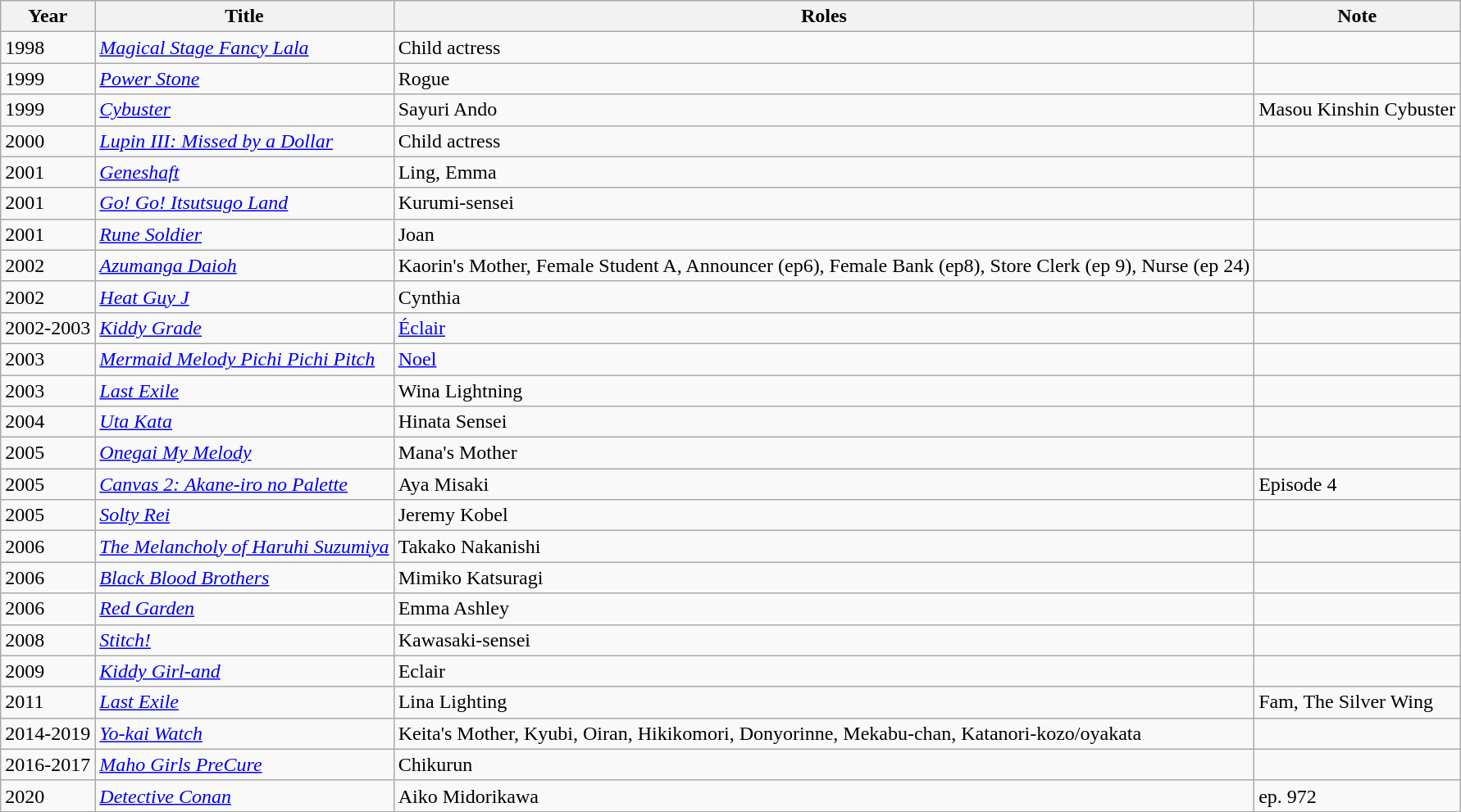<table class="wikitable sortable">
<tr>
<th>Year</th>
<th>Title</th>
<th>Roles</th>
<th>Note</th>
</tr>
<tr>
<td>1998</td>
<td><em><a href='#'>Magical Stage Fancy Lala</a></em></td>
<td>Child actress</td>
<td></td>
</tr>
<tr>
<td>1999</td>
<td><em><a href='#'>Power Stone</a></em></td>
<td>Rogue</td>
<td></td>
</tr>
<tr>
<td>1999</td>
<td><em><a href='#'>Cybuster</a></em></td>
<td>Sayuri Ando</td>
<td>Masou Kinshin Cybuster</td>
</tr>
<tr>
<td>2000</td>
<td><em><a href='#'>Lupin III: Missed by a Dollar</a></em></td>
<td>Child actress</td>
<td></td>
</tr>
<tr>
<td>2001</td>
<td><em><a href='#'>Geneshaft</a></em></td>
<td>Ling, Emma</td>
<td></td>
</tr>
<tr>
<td>2001</td>
<td><em><a href='#'>Go! Go! Itsutsugo Land</a></em></td>
<td>Kurumi-sensei</td>
<td></td>
</tr>
<tr>
<td>2001</td>
<td><em><a href='#'>Rune Soldier</a></em></td>
<td>Joan</td>
<td></td>
</tr>
<tr>
<td>2002</td>
<td><em><a href='#'>Azumanga Daioh</a></em></td>
<td>Kaorin's Mother, Female Student A, Announcer (ep6), Female Bank (ep8), Store Clerk (ep 9), Nurse (ep 24)</td>
<td></td>
</tr>
<tr>
<td>2002</td>
<td><em><a href='#'>Heat Guy J</a></em></td>
<td>Cynthia</td>
<td></td>
</tr>
<tr>
<td>2002-2003</td>
<td><em><a href='#'>Kiddy Grade</a></em></td>
<td><a href='#'>Éclair</a></td>
<td></td>
</tr>
<tr>
<td>2003</td>
<td><em><a href='#'>Mermaid Melody Pichi Pichi Pitch</a></em></td>
<td><a href='#'>Noel</a></td>
<td></td>
</tr>
<tr>
<td>2003</td>
<td><em><a href='#'>Last Exile</a></em></td>
<td>Wina Lightning</td>
<td></td>
</tr>
<tr>
<td>2004</td>
<td><em><a href='#'>Uta Kata</a></em></td>
<td>Hinata Sensei</td>
<td></td>
</tr>
<tr>
<td>2005</td>
<td><em><a href='#'>Onegai My Melody</a></em></td>
<td>Mana's Mother</td>
<td></td>
</tr>
<tr>
<td>2005</td>
<td><em><a href='#'>Canvas 2: Akane-iro no Palette</a></em></td>
<td>Aya Misaki</td>
<td>Episode 4 </td>
</tr>
<tr>
<td>2005</td>
<td><em><a href='#'>Solty Rei</a></em></td>
<td>Jeremy Kobel</td>
<td></td>
</tr>
<tr>
<td>2006</td>
<td><em><a href='#'>The Melancholy of Haruhi Suzumiya</a></em></td>
<td>Takako Nakanishi</td>
<td></td>
</tr>
<tr>
<td>2006</td>
<td><em><a href='#'>Black Blood Brothers</a></em></td>
<td>Mimiko Katsuragi</td>
<td></td>
</tr>
<tr>
<td>2006</td>
<td><em><a href='#'>Red Garden</a></em></td>
<td>Emma Ashley</td>
<td></td>
</tr>
<tr>
<td>2008</td>
<td><em><a href='#'>Stitch!</a></em></td>
<td>Kawasaki-sensei</td>
<td></td>
</tr>
<tr>
<td>2009</td>
<td><em><a href='#'>Kiddy Girl-and</a></em></td>
<td>Eclair</td>
<td></td>
</tr>
<tr>
<td>2011</td>
<td><em><a href='#'>Last Exile</a></em></td>
<td>Lina Lighting</td>
<td>Fam, The Silver Wing</td>
</tr>
<tr>
<td>2014-2019</td>
<td><em><a href='#'>Yo-kai Watch</a></em></td>
<td>Keita's Mother, Kyubi, Oiran, Hikikomori, Donyorinne, Mekabu-chan, Katanori-kozo/oyakata</td>
<td></td>
</tr>
<tr>
<td>2016-2017</td>
<td><em><a href='#'>Maho Girls PreCure</a></em></td>
<td>Chikurun</td>
<td></td>
</tr>
<tr>
<td>2020</td>
<td><em><a href='#'>Detective Conan</a></em></td>
<td>Aiko Midorikawa</td>
<td>ep. 972</td>
</tr>
<tr>
</tr>
</table>
